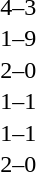<table cellspacing=1 width=70%>
<tr>
<th width=25%></th>
<th width=30%></th>
<th width=15%></th>
<th width=30%></th>
</tr>
<tr>
<td></td>
<td align=right></td>
<td align=center>4–3</td>
<td></td>
</tr>
<tr>
<td></td>
<td align=right></td>
<td align=center>1–9</td>
<td></td>
</tr>
<tr>
<td></td>
<td align=right></td>
<td align=center>2–0</td>
<td></td>
</tr>
<tr>
<td></td>
<td align=right></td>
<td align=center>1–1</td>
<td></td>
</tr>
<tr>
<td></td>
<td align=right></td>
<td align=center>1–1</td>
<td></td>
</tr>
<tr>
<td></td>
<td align=right></td>
<td align=center>2–0</td>
<td></td>
</tr>
</table>
